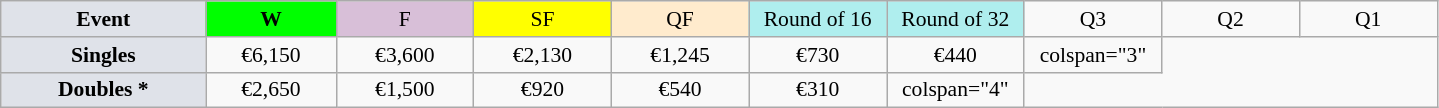<table class=wikitable style=font-size:90%;text-align:center>
<tr>
<td style="width:130px; background:#dfe2e9;"><strong>Event</strong></td>
<td style="width:80px; background:lime;"><strong>W</strong></td>
<td style="width:85px; background:thistle;">F</td>
<td style="width:85px; background:#ff0;">SF</td>
<td style="width:85px; background:#ffebcd;">QF</td>
<td style="width:85px; background:#afeeee;">Round of 16</td>
<td style="width:85px; background:#afeeee;">Round of 32</td>
<td width=85>Q3</td>
<td width=85>Q2</td>
<td width=85>Q1</td>
</tr>
<tr>
<td style="background:#dfe2e9;"><strong>Singles</strong></td>
<td>€6,150</td>
<td>€3,600</td>
<td>€2,130</td>
<td>€1,245</td>
<td>€730</td>
<td>€440</td>
<td>colspan="3" </td>
</tr>
<tr>
<td style="background:#dfe2e9;"><strong>Doubles *</strong></td>
<td>€2,650</td>
<td>€1,500</td>
<td>€920</td>
<td>€540</td>
<td>€310</td>
<td>colspan="4" </td>
</tr>
</table>
